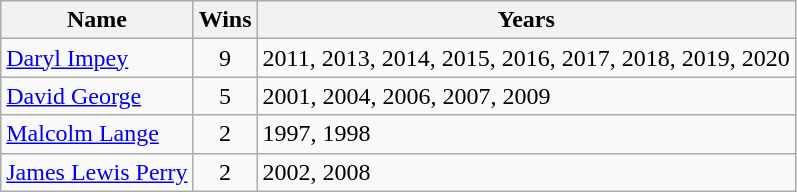<table class="wikitable">
<tr>
<th>Name</th>
<th>Wins</th>
<th>Years</th>
</tr>
<tr>
<td><a href='#'>Daryl Impey</a></td>
<td align=center>9</td>
<td align=left>2011, 2013, 2014, 2015, 2016, 2017, 2018, 2019, 2020</td>
</tr>
<tr>
<td><a href='#'>David George</a></td>
<td align=center>5</td>
<td align=left>2001, 2004, 2006, 2007, 2009</td>
</tr>
<tr>
<td><a href='#'>Malcolm Lange</a></td>
<td align=center>2</td>
<td align=left>1997, 1998</td>
</tr>
<tr>
<td><a href='#'>James Lewis Perry</a></td>
<td align=center>2</td>
<td align=left>2002, 2008</td>
</tr>
</table>
